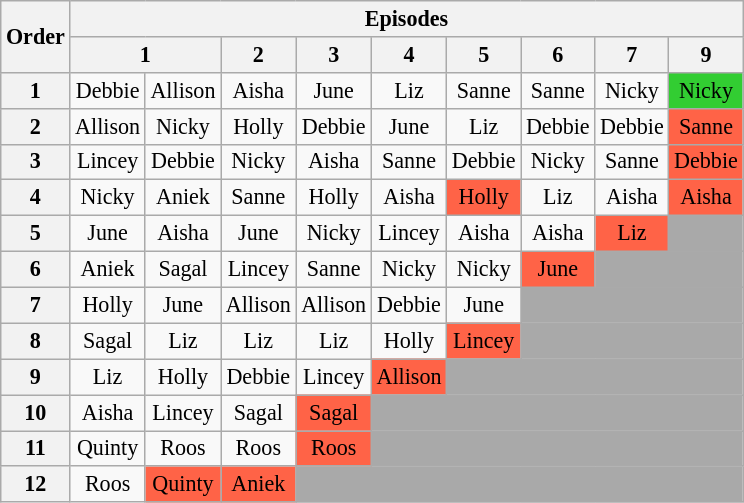<table class="wikitable" style="text-align:center; font-size:92%">
<tr>
<th rowspan=2>Order</th>
<th colspan="10">Episodes</th>
</tr>
<tr>
<th colspan="2">1</th>
<th>2</th>
<th>3</th>
<th>4</th>
<th>5</th>
<th>6</th>
<th>7</th>
<th>9</th>
</tr>
<tr>
<th>1</th>
<td>Debbie</td>
<td>Allison</td>
<td>Aisha</td>
<td>June</td>
<td>Liz</td>
<td>Sanne</td>
<td>Sanne</td>
<td>Nicky</td>
<td bgcolor="limegreen">Nicky</td>
</tr>
<tr>
<th>2</th>
<td>Allison</td>
<td>Nicky</td>
<td>Holly</td>
<td>Debbie</td>
<td>June</td>
<td>Liz</td>
<td>Debbie</td>
<td>Debbie</td>
<td bgcolor="tomato">Sanne</td>
</tr>
<tr>
<th>3</th>
<td>Lincey</td>
<td>Debbie</td>
<td>Nicky</td>
<td>Aisha</td>
<td>Sanne</td>
<td>Debbie</td>
<td>Nicky</td>
<td>Sanne</td>
<td bgcolor="tomato">Debbie</td>
</tr>
<tr>
<th>4</th>
<td>Nicky</td>
<td>Aniek</td>
<td>Sanne</td>
<td>Holly</td>
<td>Aisha</td>
<td bgcolor="tomato">Holly</td>
<td>Liz</td>
<td>Aisha</td>
<td bgcolor="tomato">Aisha</td>
</tr>
<tr>
<th>5</th>
<td>June</td>
<td>Aisha</td>
<td>June</td>
<td>Nicky</td>
<td>Lincey</td>
<td>Aisha</td>
<td>Aisha</td>
<td bgcolor="tomato">Liz</td>
<td bgcolor="darkgray" colspan=2></td>
</tr>
<tr>
<th>6</th>
<td>Aniek</td>
<td>Sagal</td>
<td>Lincey</td>
<td>Sanne</td>
<td>Nicky</td>
<td>Nicky</td>
<td bgcolor="tomato">June</td>
<td bgcolor="darkgray" colspan=3></td>
</tr>
<tr>
<th>7</th>
<td>Holly</td>
<td>June</td>
<td>Allison</td>
<td>Allison</td>
<td>Debbie</td>
<td>June</td>
<td bgcolor="darkgray" colspan=4></td>
</tr>
<tr>
<th>8</th>
<td>Sagal</td>
<td>Liz</td>
<td>Liz</td>
<td>Liz</td>
<td>Holly</td>
<td bgcolor="tomato">Lincey</td>
<td bgcolor="darkgray" colspan=4></td>
</tr>
<tr>
<th>9</th>
<td>Liz</td>
<td>Holly</td>
<td>Debbie</td>
<td>Lincey</td>
<td bgcolor="tomato">Allison</td>
<td bgcolor="darkgray" colspan=5></td>
</tr>
<tr>
<th>10</th>
<td>Aisha</td>
<td>Lincey</td>
<td>Sagal</td>
<td bgcolor="tomato">Sagal</td>
<td bgcolor="darkgray" colspan=6></td>
</tr>
<tr>
<th>11</th>
<td>Quinty</td>
<td>Roos</td>
<td>Roos</td>
<td bgcolor="tomato">Roos</td>
<td bgcolor="darkgray" colspan=7></td>
</tr>
<tr>
<th>12</th>
<td>Roos</td>
<td bgcolor="tomato">Quinty</td>
<td bgcolor="tomato">Aniek</td>
<td bgcolor="darkgray" colspan=8></td>
</tr>
</table>
